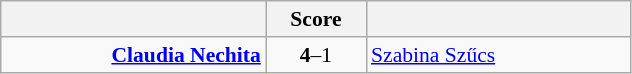<table class="wikitable" style="text-align: center; font-size:90% ">
<tr>
<th align="right" width="170"></th>
<th width="60">Score</th>
<th align="left" width="170"></th>
</tr>
<tr>
<td align=right><strong><a href='#'>Claudia Nechita</a></strong> </td>
<td align=center><strong>4</strong>–1</td>
<td align=left> <a href='#'>Szabina Szűcs</a></td>
</tr>
</table>
